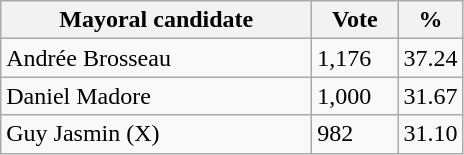<table class="wikitable">
<tr>
<th bgcolor="#DDDDFF" width="200px">Mayoral candidate</th>
<th bgcolor="#DDDDFF" width="50px">Vote</th>
<th bgcolor="#DDDDFF" width="30px">%</th>
</tr>
<tr>
<td>Andrée Brosseau</td>
<td>1,176</td>
<td>37.24</td>
</tr>
<tr>
<td>Daniel Madore</td>
<td>1,000</td>
<td>31.67</td>
</tr>
<tr>
<td>Guy Jasmin (X)</td>
<td>982</td>
<td>31.10</td>
</tr>
</table>
